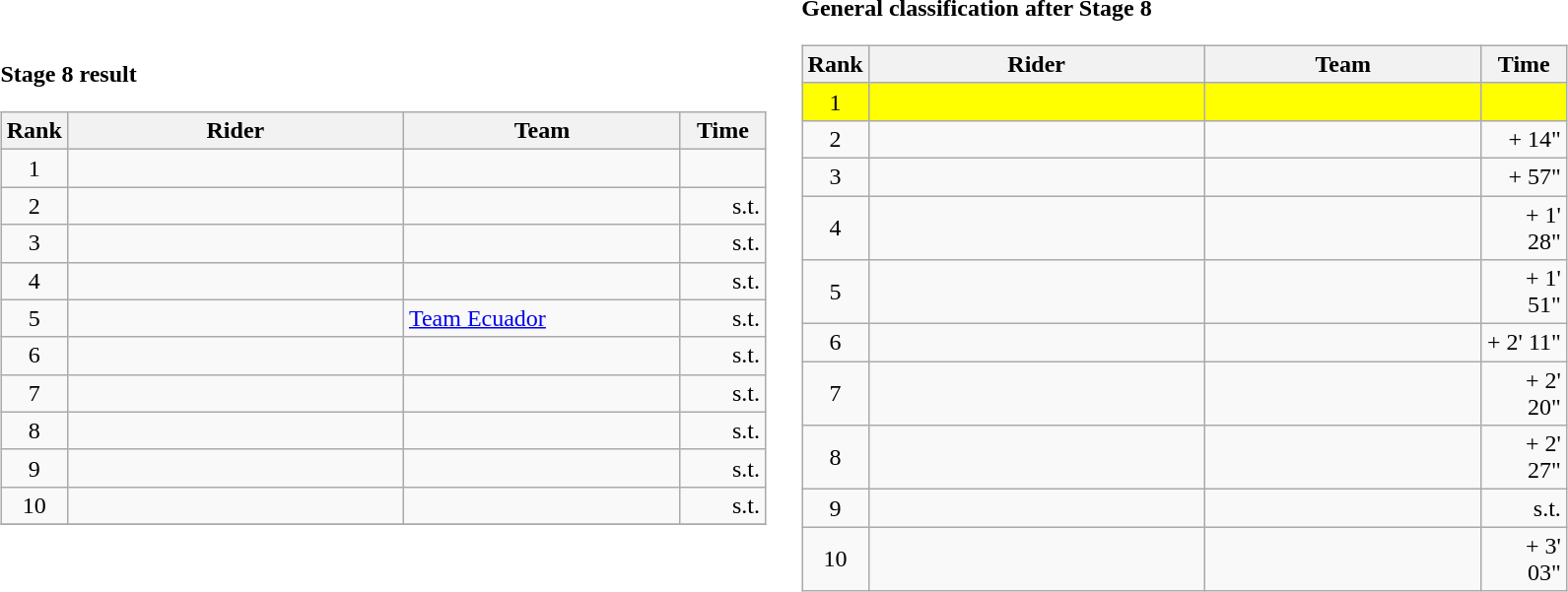<table>
<tr>
<td><strong>Stage 8 result</strong><br><table class="wikitable">
<tr>
<th width="8">Rank</th>
<th width="220">Rider</th>
<th width="180">Team</th>
<th width="50">Time</th>
</tr>
<tr>
<td style="text-align:center;">1</td>
<td></td>
<td></td>
<td align="right"></td>
</tr>
<tr>
<td style="text-align:center;">2</td>
<td></td>
<td></td>
<td align="right">s.t.</td>
</tr>
<tr>
<td style="text-align:center;">3</td>
<td></td>
<td></td>
<td align="right">s.t.</td>
</tr>
<tr>
<td style="text-align:center;">4</td>
<td></td>
<td></td>
<td align="right">s.t.</td>
</tr>
<tr>
<td style="text-align:center;">5</td>
<td></td>
<td><a href='#'>Team Ecuador</a></td>
<td align="right">s.t.</td>
</tr>
<tr>
<td style="text-align:center;">6</td>
<td></td>
<td></td>
<td align="right">s.t.</td>
</tr>
<tr>
<td style="text-align:center;">7</td>
<td></td>
<td></td>
<td align="right">s.t.</td>
</tr>
<tr>
<td style="text-align:center;">8</td>
<td></td>
<td></td>
<td align="right">s.t.</td>
</tr>
<tr>
<td style="text-align:center;">9</td>
<td></td>
<td></td>
<td align="right">s.t.</td>
</tr>
<tr>
<td style="text-align:center;">10</td>
<td></td>
<td></td>
<td align="right">s.t.</td>
</tr>
<tr>
</tr>
</table>
</td>
<td></td>
<td><strong>General classification after Stage 8</strong><br><table class="wikitable">
<tr>
<th width="8">Rank</th>
<th width="220">Rider</th>
<th width="180">Team</th>
<th width="50">Time</th>
</tr>
<tr bgcolor=Yellow>
<td style="text-align:center;">1</td>
<td> </td>
<td></td>
<td align="right"></td>
</tr>
<tr>
<td style="text-align:center;">2</td>
<td></td>
<td></td>
<td align="right">+ 14"</td>
</tr>
<tr>
<td style="text-align:center;">3</td>
<td></td>
<td></td>
<td align="right">+ 57"</td>
</tr>
<tr>
<td style="text-align:center;">4</td>
<td></td>
<td></td>
<td align="right">+ 1' 28"</td>
</tr>
<tr>
<td style="text-align:center;">5</td>
<td></td>
<td></td>
<td align="right">+ 1' 51"</td>
</tr>
<tr>
<td style="text-align:center;">6</td>
<td></td>
<td></td>
<td align="right">+ 2' 11"</td>
</tr>
<tr>
<td style="text-align:center;">7</td>
<td></td>
<td></td>
<td align="right">+ 2' 20"</td>
</tr>
<tr>
<td style="text-align:center;">8</td>
<td></td>
<td></td>
<td align="right">+ 2' 27"</td>
</tr>
<tr>
<td style="text-align:center;">9</td>
<td></td>
<td></td>
<td align="right">s.t.</td>
</tr>
<tr>
<td style="text-align:center;">10</td>
<td></td>
<td></td>
<td align="right">+ 3' 03"</td>
</tr>
</table>
</td>
</tr>
</table>
